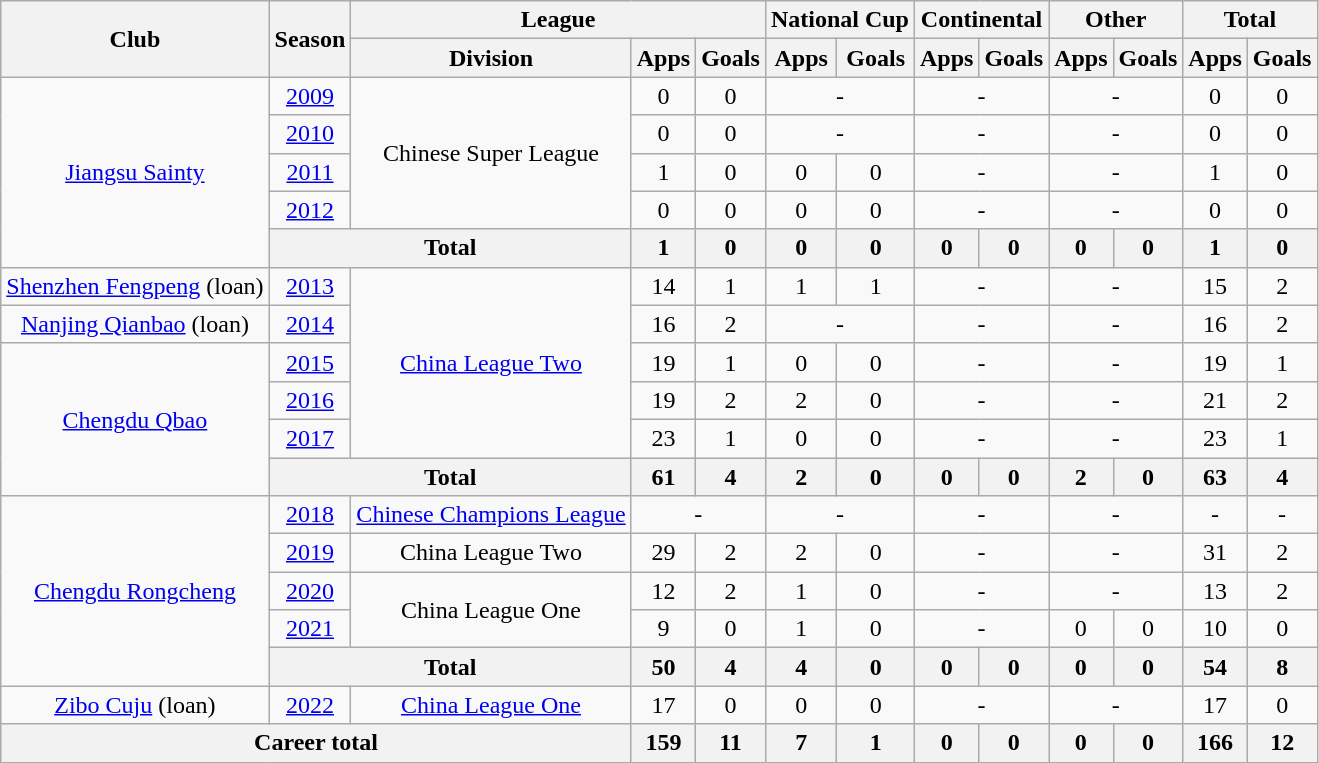<table class="wikitable" style="text-align: center">
<tr>
<th rowspan="2">Club</th>
<th rowspan="2">Season</th>
<th colspan="3">League</th>
<th colspan="2">National Cup</th>
<th colspan="2">Continental</th>
<th colspan="2">Other</th>
<th colspan="2">Total</th>
</tr>
<tr>
<th>Division</th>
<th>Apps</th>
<th>Goals</th>
<th>Apps</th>
<th>Goals</th>
<th>Apps</th>
<th>Goals</th>
<th>Apps</th>
<th>Goals</th>
<th>Apps</th>
<th>Goals</th>
</tr>
<tr>
<td rowspan=5><a href='#'>Jiangsu Sainty</a></td>
<td><a href='#'>2009</a></td>
<td rowspan=4>Chinese Super League</td>
<td>0</td>
<td>0</td>
<td colspan="2">-</td>
<td colspan="2">-</td>
<td colspan="2">-</td>
<td>0</td>
<td>0</td>
</tr>
<tr>
<td><a href='#'>2010</a></td>
<td>0</td>
<td>0</td>
<td colspan="2">-</td>
<td colspan="2">-</td>
<td colspan="2">-</td>
<td>0</td>
<td>0</td>
</tr>
<tr>
<td><a href='#'>2011</a></td>
<td>1</td>
<td>0</td>
<td>0</td>
<td>0</td>
<td colspan="2">-</td>
<td colspan="2">-</td>
<td>1</td>
<td>0</td>
</tr>
<tr>
<td><a href='#'>2012</a></td>
<td>0</td>
<td>0</td>
<td>0</td>
<td>0</td>
<td colspan="2">-</td>
<td colspan="2">-</td>
<td>0</td>
<td>0</td>
</tr>
<tr>
<th colspan="2">Total</th>
<th>1</th>
<th>0</th>
<th>0</th>
<th>0</th>
<th>0</th>
<th>0</th>
<th>0</th>
<th>0</th>
<th>1</th>
<th>0</th>
</tr>
<tr>
<td><a href='#'>Shenzhen Fengpeng</a> (loan)</td>
<td><a href='#'>2013</a></td>
<td rowspan=5><a href='#'>China League Two</a></td>
<td>14</td>
<td>1</td>
<td>1</td>
<td>1</td>
<td colspan="2">-</td>
<td colspan="2">-</td>
<td>15</td>
<td>2</td>
</tr>
<tr>
<td><a href='#'>Nanjing Qianbao</a> (loan)</td>
<td><a href='#'>2014</a></td>
<td>16</td>
<td>2</td>
<td colspan="2">-</td>
<td colspan="2">-</td>
<td colspan="2">-</td>
<td>16</td>
<td>2</td>
</tr>
<tr>
<td rowspan=4><a href='#'>Chengdu Qbao</a></td>
<td><a href='#'>2015</a></td>
<td>19</td>
<td>1</td>
<td>0</td>
<td>0</td>
<td colspan="2">-</td>
<td colspan="2">-</td>
<td>19</td>
<td>1</td>
</tr>
<tr>
<td><a href='#'>2016</a></td>
<td>19</td>
<td>2</td>
<td>2</td>
<td>0</td>
<td colspan="2">-</td>
<td colspan="2">-</td>
<td>21</td>
<td>2</td>
</tr>
<tr>
<td><a href='#'>2017</a></td>
<td>23</td>
<td>1</td>
<td>0</td>
<td>0</td>
<td colspan="2">-</td>
<td colspan="2">-</td>
<td>23</td>
<td>1</td>
</tr>
<tr>
<th colspan="2">Total</th>
<th>61</th>
<th>4</th>
<th>2</th>
<th>0</th>
<th>0</th>
<th>0</th>
<th>2</th>
<th>0</th>
<th>63</th>
<th>4</th>
</tr>
<tr>
<td rowspan=5><a href='#'>Chengdu Rongcheng</a></td>
<td><a href='#'>2018</a></td>
<td><a href='#'>Chinese Champions League</a></td>
<td colspan="2">-</td>
<td colspan="2">-</td>
<td colspan="2">-</td>
<td colspan="2">-</td>
<td>-</td>
<td>-</td>
</tr>
<tr>
<td><a href='#'>2019</a></td>
<td>China League Two</td>
<td>29</td>
<td>2</td>
<td>2</td>
<td>0</td>
<td colspan="2">-</td>
<td colspan="2">-</td>
<td>31</td>
<td>2</td>
</tr>
<tr>
<td><a href='#'>2020</a></td>
<td rowspan=2>China League One</td>
<td>12</td>
<td>2</td>
<td>1</td>
<td>0</td>
<td colspan="2">-</td>
<td colspan="2">-</td>
<td>13</td>
<td>2</td>
</tr>
<tr>
<td><a href='#'>2021</a></td>
<td>9</td>
<td>0</td>
<td>1</td>
<td>0</td>
<td colspan="2">-</td>
<td>0</td>
<td>0</td>
<td>10</td>
<td>0</td>
</tr>
<tr>
<th colspan="2">Total</th>
<th>50</th>
<th>4</th>
<th>4</th>
<th>0</th>
<th>0</th>
<th>0</th>
<th>0</th>
<th>0</th>
<th>54</th>
<th>8</th>
</tr>
<tr>
<td><a href='#'>Zibo Cuju</a> (loan)</td>
<td><a href='#'>2022</a></td>
<td><a href='#'>China League One</a></td>
<td>17</td>
<td>0</td>
<td>0</td>
<td>0</td>
<td colspan="2">-</td>
<td colspan="2">-</td>
<td>17</td>
<td>0</td>
</tr>
<tr>
<th colspan=3>Career total</th>
<th>159</th>
<th>11</th>
<th>7</th>
<th>1</th>
<th>0</th>
<th>0</th>
<th>0</th>
<th>0</th>
<th>166</th>
<th>12</th>
</tr>
</table>
